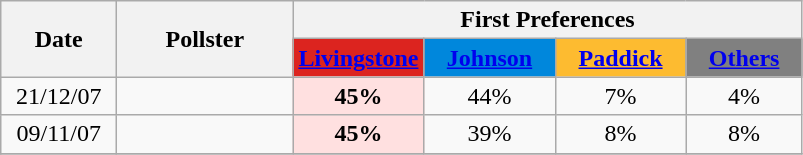<table class="wikitable sortable" style="text-align:center">
<tr>
<th rowspan="2" class="unsortable" style="width:70px;">Date</th>
<th rowspan="2" class="unsortable" style="width:110px;">Pollster</th>
<th colspan="5">First Preferences</th>
</tr>
<tr>
<th ! class="unsortable" style="background:#dc241f; width:80px;"><a href='#'><span>Livingstone</span></a></th>
<th ! class="unsortable" style="background:#0087dc; width:80px;"><a href='#'><span>Johnson</span></a></th>
<th ! class="unsortable" style="background:#fdbb30; width:80px"><a href='#'><span>Paddick</span></a></th>
<th ! class="unsortable" style="background:gray; width:70px"><a href='#'><span>Others</span></a></th>
</tr>
<tr>
<td>21/12/07</td>
<td> </td>
<td style="background:#ffe0e0"><strong>45%</strong></td>
<td>44%</td>
<td>7%</td>
<td>4%</td>
</tr>
<tr>
<td>09/11/07</td>
<td> </td>
<td style="background:#ffe0e0"><strong>45%</strong></td>
<td>39%</td>
<td>8%</td>
<td>8%</td>
</tr>
<tr>
</tr>
</table>
